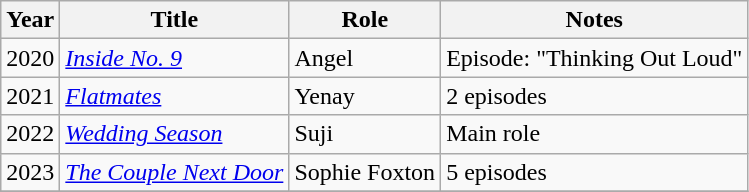<table class="wikitable sortable">
<tr>
<th>Year</th>
<th>Title</th>
<th>Role</th>
<th class="unsortable">Notes</th>
</tr>
<tr>
<td>2020</td>
<td><em><a href='#'>Inside No. 9</a></em></td>
<td>Angel</td>
<td>Episode: "Thinking Out Loud"</td>
</tr>
<tr>
<td>2021</td>
<td><em><a href='#'>Flatmates</a></em></td>
<td>Yenay</td>
<td>2 episodes</td>
</tr>
<tr>
<td>2022</td>
<td><em><a href='#'>Wedding Season</a></em></td>
<td>Suji</td>
<td>Main role</td>
</tr>
<tr>
<td>2023</td>
<td><em><a href='#'>The Couple Next Door</a></em></td>
<td>Sophie Foxton</td>
<td>5 episodes</td>
</tr>
<tr>
</tr>
</table>
